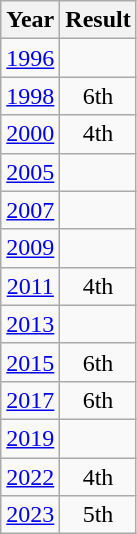<table class="wikitable" style="text-align:center">
<tr>
<th>Year</th>
<th>Result</th>
</tr>
<tr>
<td><a href='#'>1996</a></td>
<td></td>
</tr>
<tr>
<td><a href='#'>1998</a></td>
<td>6th</td>
</tr>
<tr>
<td><a href='#'>2000</a></td>
<td>4th</td>
</tr>
<tr>
<td><a href='#'>2005</a></td>
<td></td>
</tr>
<tr>
<td><a href='#'>2007</a></td>
<td></td>
</tr>
<tr>
<td><a href='#'>2009</a></td>
<td></td>
</tr>
<tr>
<td><a href='#'>2011</a></td>
<td>4th</td>
</tr>
<tr>
<td><a href='#'>2013</a></td>
<td></td>
</tr>
<tr>
<td><a href='#'>2015</a></td>
<td>6th</td>
</tr>
<tr>
<td><a href='#'>2017</a></td>
<td>6th</td>
</tr>
<tr>
<td><a href='#'>2019</a></td>
<td></td>
</tr>
<tr>
<td><a href='#'>2022</a></td>
<td>4th</td>
</tr>
<tr>
<td><a href='#'>2023</a></td>
<td>5th</td>
</tr>
</table>
